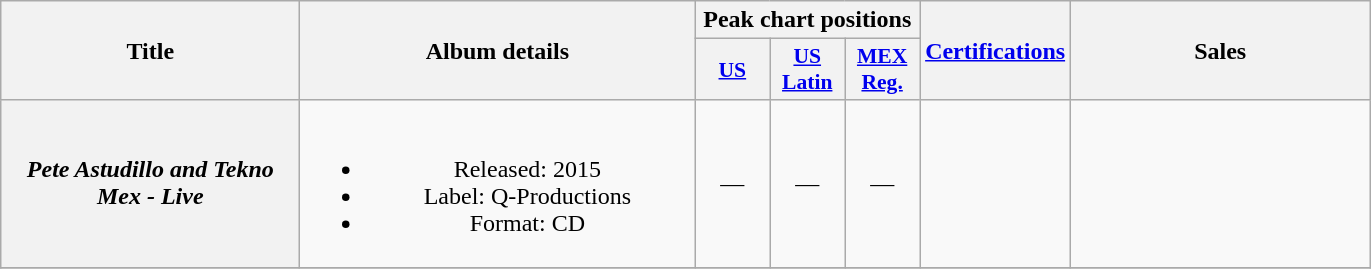<table class="wikitable plainrowheaders" style="text-align:center;">
<tr>
<th scope="col" rowspan="2" style="width:12em;">Title</th>
<th scope="col" rowspan="2" style="width:16em;">Album details</th>
<th scope="col" colspan="3">Peak chart positions</th>
<th scope="col" rowspan="2"><a href='#'>Certifications</a></th>
<th scope="col" rowspan="2" style="width:12em;">Sales</th>
</tr>
<tr>
<th scope="col" style="width:3em;font-size:90%;"><a href='#'>US</a><br></th>
<th scope="col" style="width:3em;font-size:90%;"><a href='#'>US<br>Latin</a><br></th>
<th scope="col" style="width:3em;font-size:90%;"><a href='#'>MEX<br>Reg.</a><br></th>
</tr>
<tr>
<th scope="row"><em>Pete Astudillo and Tekno Mex - Live</em></th>
<td><br><ul><li>Released: 2015</li><li>Label: Q-Productions</li><li>Format: CD</li></ul></td>
<td>—</td>
<td>—</td>
<td>—</td>
<td></td>
<td></td>
</tr>
<tr>
</tr>
</table>
